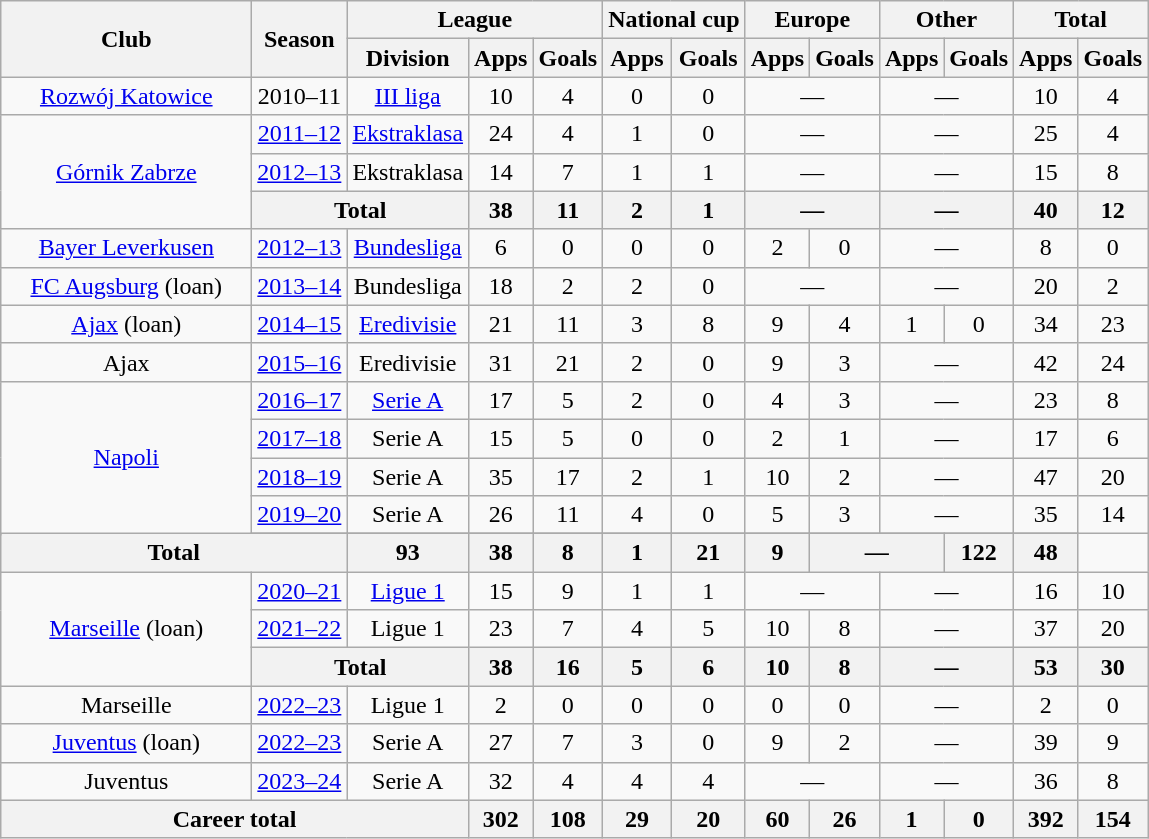<table class="wikitable" style="text-align:center">
<tr>
<th rowspan="2" width=160>Club</th>
<th rowspan="2">Season</th>
<th colspan="3">League</th>
<th colspan="2">National cup</th>
<th colspan="2">Europe</th>
<th colspan="2">Other</th>
<th colspan="2">Total</th>
</tr>
<tr>
<th>Division</th>
<th>Apps</th>
<th>Goals</th>
<th>Apps</th>
<th>Goals</th>
<th>Apps</th>
<th>Goals</th>
<th>Apps</th>
<th>Goals</th>
<th>Apps</th>
<th>Goals</th>
</tr>
<tr>
<td><a href='#'>Rozwój Katowice</a></td>
<td>2010–11</td>
<td><a href='#'>III liga</a></td>
<td>10</td>
<td>4</td>
<td>0</td>
<td>0</td>
<td colspan="2">—</td>
<td colspan="2">—</td>
<td>10</td>
<td>4</td>
</tr>
<tr>
<td rowspan="3"><a href='#'>Górnik Zabrze</a></td>
<td><a href='#'>2011–12</a></td>
<td><a href='#'>Ekstraklasa</a></td>
<td>24</td>
<td>4</td>
<td>1</td>
<td>0</td>
<td colspan="2">—</td>
<td colspan="2">—</td>
<td>25</td>
<td>4</td>
</tr>
<tr>
<td><a href='#'>2012–13</a></td>
<td>Ekstraklasa</td>
<td>14</td>
<td>7</td>
<td>1</td>
<td>1</td>
<td colspan="2">—</td>
<td colspan="2">—</td>
<td>15</td>
<td>8</td>
</tr>
<tr>
<th colspan="2">Total</th>
<th>38</th>
<th>11</th>
<th>2</th>
<th>1</th>
<th colspan="2">—</th>
<th colspan="2">—</th>
<th>40</th>
<th>12</th>
</tr>
<tr>
<td><a href='#'>Bayer Leverkusen</a></td>
<td><a href='#'>2012–13</a></td>
<td><a href='#'>Bundesliga</a></td>
<td>6</td>
<td>0</td>
<td>0</td>
<td>0</td>
<td>2</td>
<td>0</td>
<td colspan="2">—</td>
<td>8</td>
<td>0</td>
</tr>
<tr>
<td><a href='#'>FC Augsburg</a> (loan)</td>
<td><a href='#'>2013–14</a></td>
<td>Bundesliga</td>
<td>18</td>
<td>2</td>
<td>2</td>
<td>0</td>
<td colspan="2">—</td>
<td colspan="2">—</td>
<td>20</td>
<td>2</td>
</tr>
<tr>
<td><a href='#'>Ajax</a> (loan)</td>
<td><a href='#'>2014–15</a></td>
<td><a href='#'>Eredivisie</a></td>
<td>21</td>
<td>11</td>
<td>3</td>
<td>8</td>
<td>9</td>
<td>4</td>
<td>1</td>
<td>0</td>
<td>34</td>
<td>23</td>
</tr>
<tr>
<td>Ajax</td>
<td><a href='#'>2015–16</a></td>
<td>Eredivisie</td>
<td>31</td>
<td>21</td>
<td>2</td>
<td>0</td>
<td>9</td>
<td>3</td>
<td colspan="2">—</td>
<td>42</td>
<td>24</td>
</tr>
<tr>
<td rowspan="5"><a href='#'>Napoli</a></td>
<td><a href='#'>2016–17</a></td>
<td><a href='#'>Serie A</a></td>
<td>17</td>
<td>5</td>
<td>2</td>
<td>0</td>
<td>4</td>
<td>3</td>
<td colspan="2">—</td>
<td>23</td>
<td>8</td>
</tr>
<tr>
<td><a href='#'>2017–18</a></td>
<td>Serie A</td>
<td>15</td>
<td>5</td>
<td>0</td>
<td>0</td>
<td>2</td>
<td>1</td>
<td colspan="2">—</td>
<td>17</td>
<td>6</td>
</tr>
<tr>
<td><a href='#'>2018–19</a></td>
<td>Serie A</td>
<td>35</td>
<td>17</td>
<td>2</td>
<td>1</td>
<td>10</td>
<td>2</td>
<td colspan="2">—</td>
<td>47</td>
<td>20</td>
</tr>
<tr>
<td><a href='#'>2019–20</a></td>
<td>Serie A</td>
<td>26</td>
<td>11</td>
<td>4</td>
<td>0</td>
<td>5</td>
<td>3</td>
<td colspan="2">—</td>
<td>35</td>
<td>14</td>
</tr>
<tr>
</tr>
<tr>
<th colspan="2">Total</th>
<th>93</th>
<th>38</th>
<th>8</th>
<th>1</th>
<th>21</th>
<th>9</th>
<th colspan="2">—</th>
<th>122</th>
<th>48</th>
</tr>
<tr>
<td rowspan="3"><a href='#'>Marseille</a> (loan)</td>
<td><a href='#'>2020–21</a></td>
<td><a href='#'>Ligue 1</a></td>
<td>15</td>
<td>9</td>
<td>1</td>
<td>1</td>
<td colspan="2">—</td>
<td colspan="2">—</td>
<td>16</td>
<td>10</td>
</tr>
<tr>
<td><a href='#'>2021–22</a></td>
<td>Ligue 1</td>
<td>23</td>
<td>7</td>
<td>4</td>
<td>5</td>
<td>10</td>
<td>8</td>
<td colspan="2">—</td>
<td>37</td>
<td>20</td>
</tr>
<tr>
<th colspan="2">Total</th>
<th>38</th>
<th>16</th>
<th>5</th>
<th>6</th>
<th>10</th>
<th>8</th>
<th colspan="2">—</th>
<th>53</th>
<th>30</th>
</tr>
<tr>
<td>Marseille</td>
<td><a href='#'>2022–23</a></td>
<td>Ligue 1</td>
<td>2</td>
<td>0</td>
<td>0</td>
<td>0</td>
<td>0</td>
<td>0</td>
<td colspan="2">—</td>
<td>2</td>
<td>0</td>
</tr>
<tr>
<td><a href='#'>Juventus</a> (loan)</td>
<td><a href='#'>2022–23</a></td>
<td>Serie A</td>
<td>27</td>
<td>7</td>
<td>3</td>
<td>0</td>
<td>9</td>
<td>2</td>
<td colspan="2">—</td>
<td>39</td>
<td>9</td>
</tr>
<tr>
<td>Juventus</td>
<td><a href='#'>2023–24</a></td>
<td>Serie A</td>
<td>32</td>
<td>4</td>
<td>4</td>
<td>4</td>
<td colspan="2">—</td>
<td colspan="2">—</td>
<td>36</td>
<td>8</td>
</tr>
<tr>
<th colspan="3">Career total</th>
<th>302</th>
<th>108</th>
<th>29</th>
<th>20</th>
<th>60</th>
<th>26</th>
<th>1</th>
<th>0</th>
<th>392</th>
<th>154</th>
</tr>
</table>
